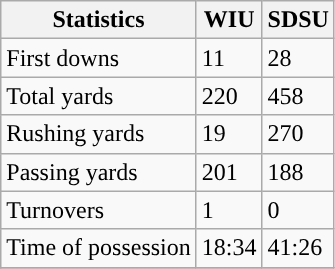<table class="wikitable">
<tr>
<th>Statistics</th>
<th>WIU</th>
<th>SDSU</th>
</tr>
<tr>
<td>First downs</td>
<td>11</td>
<td>28</td>
</tr>
<tr>
<td>Total yards</td>
<td>220</td>
<td>458</td>
</tr>
<tr>
<td>Rushing yards</td>
<td>19</td>
<td>270</td>
</tr>
<tr>
<td>Passing yards</td>
<td>201</td>
<td>188</td>
</tr>
<tr>
<td>Turnovers</td>
<td>1</td>
<td>0</td>
</tr>
<tr>
<td>Time of possession</td>
<td>18:34</td>
<td>41:26</td>
</tr>
<tr>
</tr>
</table>
